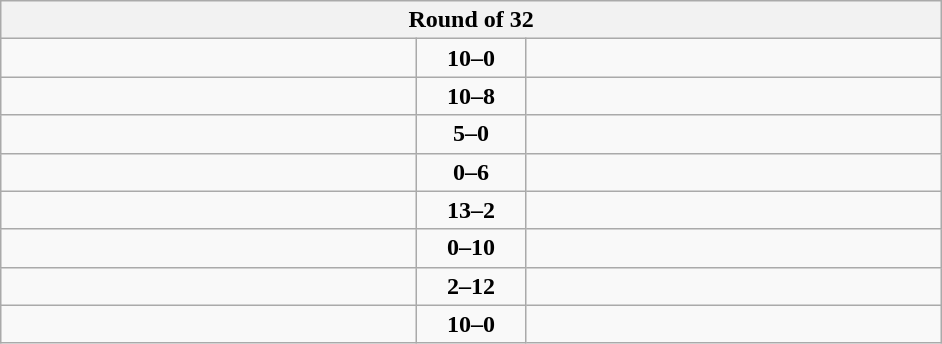<table class="wikitable" style="text-align: center;">
<tr>
<th colspan=3>Round of 32</th>
</tr>
<tr>
<td align=left width="270"><strong></strong></td>
<td align=center width="65"><strong>10–0</strong></td>
<td align=left width="270"></td>
</tr>
<tr>
<td align=left><strong></strong></td>
<td align=center><strong>10–8</strong></td>
<td align=left></td>
</tr>
<tr>
<td align=left><strong></strong></td>
<td align=center><strong>5–0</strong></td>
<td align=left></td>
</tr>
<tr>
<td align=left></td>
<td align=center><strong>0–6</strong></td>
<td align=left><strong></strong></td>
</tr>
<tr>
<td align=left><strong></strong></td>
<td align=center><strong>13–2</strong></td>
<td align=left></td>
</tr>
<tr>
<td align=left></td>
<td align=center><strong>0–10</strong></td>
<td align=left><strong></strong></td>
</tr>
<tr>
<td align=left></td>
<td align=center><strong>2–12</strong></td>
<td align=left><strong></strong></td>
</tr>
<tr>
<td align=left><strong></strong></td>
<td align=center><strong>10–0</strong></td>
<td align=left></td>
</tr>
</table>
